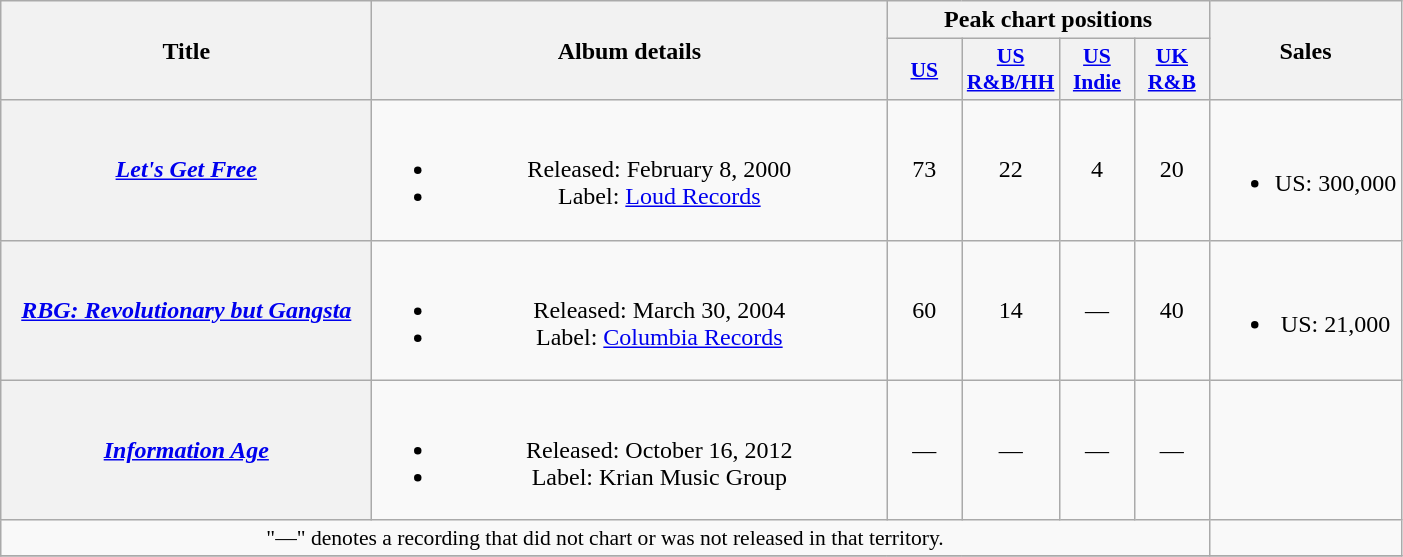<table class="wikitable plainrowheaders" style="text-align:center;">
<tr>
<th scope="col" rowspan="2" style="width:15em;">Title</th>
<th scope="col" rowspan="2" style="width:21em;">Album details</th>
<th colspan="4" scope="col">Peak chart positions</th>
<th rowspan="2">Sales</th>
</tr>
<tr>
<th scope="col" style="width:3em;font-size:90%;"><a href='#'>US</a><br></th>
<th scope="col" style="width:3em;font-size:90%;"><a href='#'>US R&B/HH</a><br></th>
<th scope="col" style="width:3em;font-size:90%;"><a href='#'>US Indie</a><br></th>
<th scope="col" style="width:3em;font-size:90%;"><a href='#'>UK R&B</a><br></th>
</tr>
<tr>
<th scope="row"><em><a href='#'>Let's Get Free</a></em></th>
<td><br><ul><li>Released: February 8, 2000</li><li>Label: <a href='#'>Loud Records</a></li></ul></td>
<td>73</td>
<td>22</td>
<td>4</td>
<td>20</td>
<td><br><ul><li>US: 300,000</li></ul></td>
</tr>
<tr>
<th scope="row"><em><a href='#'>RBG: Revolutionary but Gangsta</a></em></th>
<td><br><ul><li>Released: March 30, 2004</li><li>Label: <a href='#'>Columbia Records</a></li></ul></td>
<td>60</td>
<td>14</td>
<td>—</td>
<td>40</td>
<td><br><ul><li>US: 21,000</li></ul></td>
</tr>
<tr>
<th scope="row"><em><a href='#'>Information Age</a></em></th>
<td><br><ul><li>Released: October 16, 2012</li><li>Label: Krian Music Group</li></ul></td>
<td>—</td>
<td>—</td>
<td>—</td>
<td>—</td>
<td></td>
</tr>
<tr>
<td colspan="6" style="font-size:90%">"—" denotes a recording that did not chart or was not released in that territory.</td>
<td></td>
</tr>
<tr>
</tr>
</table>
